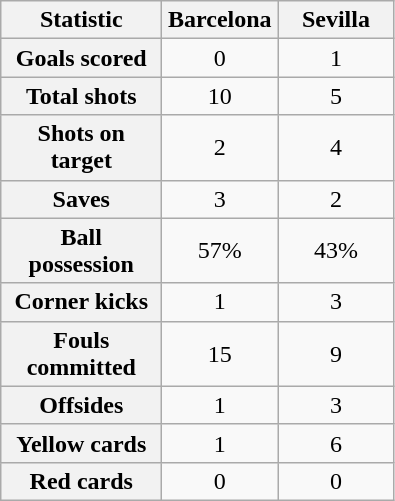<table class="wikitable plainrowheaders" style="text-align:center">
<tr>
<th scope="col" style="width:100px">Statistic</th>
<th scope="col" style="width:70px">Barcelona</th>
<th scope="col" style="width:70px">Sevilla</th>
</tr>
<tr>
<th scope=row>Goals scored</th>
<td>0</td>
<td>1</td>
</tr>
<tr>
<th scope=row>Total shots</th>
<td>10</td>
<td>5</td>
</tr>
<tr>
<th scope=row>Shots on target</th>
<td>2</td>
<td>4</td>
</tr>
<tr>
<th scope=row>Saves</th>
<td>3</td>
<td>2</td>
</tr>
<tr>
<th scope=row>Ball possession</th>
<td>57%</td>
<td>43%</td>
</tr>
<tr>
<th scope=row>Corner kicks</th>
<td>1</td>
<td>3</td>
</tr>
<tr>
<th scope=row>Fouls committed</th>
<td>15</td>
<td>9</td>
</tr>
<tr>
<th scope=row>Offsides</th>
<td>1</td>
<td>3</td>
</tr>
<tr>
<th scope=row>Yellow cards</th>
<td>1</td>
<td>6</td>
</tr>
<tr>
<th scope=row>Red cards</th>
<td>0</td>
<td>0</td>
</tr>
</table>
